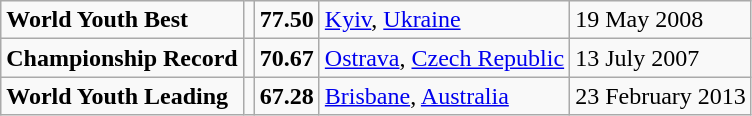<table class="wikitable">
<tr>
<td><strong>World Youth Best</strong></td>
<td></td>
<td><strong>77.50</strong></td>
<td><a href='#'>Kyiv</a>, <a href='#'>Ukraine</a></td>
<td>19 May 2008</td>
</tr>
<tr>
<td><strong>Championship Record</strong></td>
<td></td>
<td><strong>70.67</strong></td>
<td><a href='#'>Ostrava</a>, <a href='#'>Czech Republic</a></td>
<td>13 July 2007</td>
</tr>
<tr>
<td><strong>World Youth Leading</strong></td>
<td></td>
<td><strong>67.28</strong></td>
<td><a href='#'>Brisbane</a>, <a href='#'>Australia</a></td>
<td>23 February 2013</td>
</tr>
</table>
